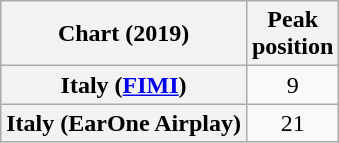<table class="wikitable sortable plainrowheaders">
<tr>
<th>Chart (2019)</th>
<th>Peak<br>position</th>
</tr>
<tr>
<th scope="row">Italy (<a href='#'>FIMI</a>)</th>
<td align="center">9</td>
</tr>
<tr>
<th scope="row">Italy (EarOne Airplay)</th>
<td align="center">21</td>
</tr>
</table>
